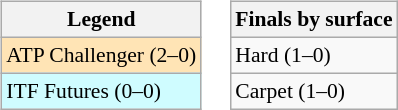<table>
<tr valign=top>
<td><br><table class=wikitable style=font-size:90%>
<tr>
<th>Legend</th>
</tr>
<tr bgcolor=moccasin>
<td>ATP Challenger (2–0)</td>
</tr>
<tr bgcolor=cffcff>
<td>ITF Futures (0–0)</td>
</tr>
</table>
</td>
<td><br><table class=wikitable style=font-size:90%>
<tr>
<th>Finals by surface</th>
</tr>
<tr>
<td>Hard (1–0)</td>
</tr>
<tr>
<td>Carpet (1–0)</td>
</tr>
</table>
</td>
</tr>
</table>
